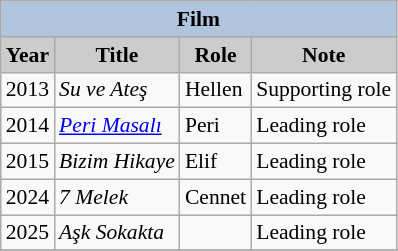<table class="wikitable" style="font-size:90%">
<tr>
<th colspan="4" style="background:LightSteelBlue">Film</th>
</tr>
<tr>
<th style="background:#CCCCCC">Year</th>
<th style="background:#CCCCCC">Title</th>
<th style="background:#CCCCCC">Role</th>
<th style="background:#CCCCCC">Note</th>
</tr>
<tr>
<td>2013</td>
<td><em>Su ve Ateş</em></td>
<td>Hellen</td>
<td>Supporting role</td>
</tr>
<tr>
<td>2014</td>
<td><em><a href='#'>Peri Masalı</a></em></td>
<td>Peri</td>
<td>Leading role</td>
</tr>
<tr>
<td>2015</td>
<td><em>Bizim Hikaye</em></td>
<td>Elif</td>
<td>Leading role</td>
</tr>
<tr>
<td>2024</td>
<td><em>7 Melek</em></td>
<td>Cennet</td>
<td>Leading role</td>
</tr>
<tr>
<td>2025</td>
<td><em>Aşk Sokakta</em></td>
<td></td>
<td>Leading role</td>
</tr>
<tr>
</tr>
</table>
